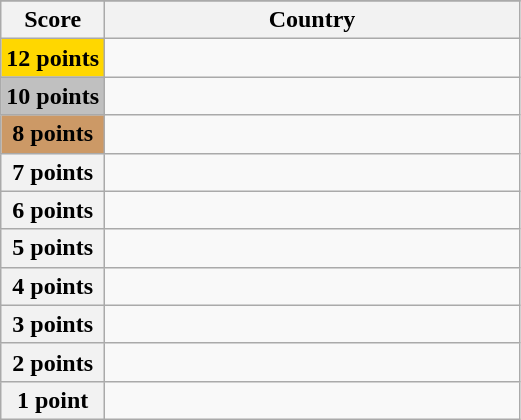<table class="wikitable">
<tr>
</tr>
<tr>
<th scope="col" width="20%">Score</th>
<th scope="col">Country</th>
</tr>
<tr>
<th scope="row" style="background:gold">12 points</th>
<td></td>
</tr>
<tr>
<th scope="row" style="background:silver">10 points</th>
<td></td>
</tr>
<tr>
<th scope="row" style="background:#CC9966">8 points</th>
<td></td>
</tr>
<tr>
<th scope="row">7 points</th>
<td></td>
</tr>
<tr>
<th scope="row">6 points</th>
<td></td>
</tr>
<tr>
<th scope="row">5 points</th>
<td></td>
</tr>
<tr>
<th scope="row">4 points</th>
<td></td>
</tr>
<tr>
<th scope="row">3 points</th>
<td></td>
</tr>
<tr>
<th scope="row">2 points</th>
<td></td>
</tr>
<tr>
<th scope="row">1 point</th>
<td></td>
</tr>
</table>
